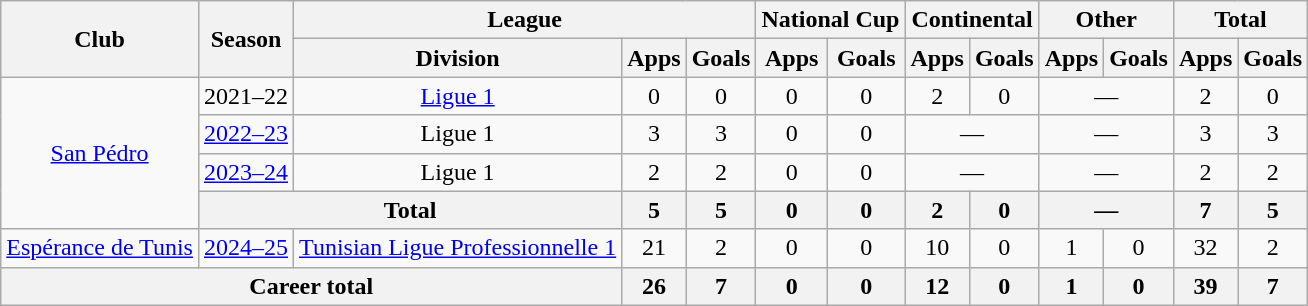<table class="wikitable" style="text-align: center;">
<tr>
<th rowspan=2>Club</th>
<th rowspan=2>Season</th>
<th colspan=3>League</th>
<th colspan=2>National Cup</th>
<th colspan=2>Continental</th>
<th colspan=2>Other</th>
<th colspan=2>Total</th>
</tr>
<tr>
<th>Division</th>
<th>Apps</th>
<th>Goals</th>
<th>Apps</th>
<th>Goals</th>
<th>Apps</th>
<th>Goals</th>
<th>Apps</th>
<th>Goals</th>
<th>Apps</th>
<th>Goals</th>
</tr>
<tr>
<td rowspan=4><a href='#'>San Pédro</a></td>
<td>2021–22</td>
<td><a href='#'>Ligue 1</a></td>
<td>0</td>
<td>0</td>
<td>0</td>
<td>0</td>
<td>2</td>
<td>0</td>
<td colspan=2>—</td>
<td>2</td>
<td>0</td>
</tr>
<tr>
<td><a href='#'>2022–23</a></td>
<td>Ligue 1</td>
<td>3</td>
<td>3</td>
<td>0</td>
<td>0</td>
<td colspan=2>—</td>
<td colspan=2>—</td>
<td>3</td>
<td>3</td>
</tr>
<tr>
<td><a href='#'>2023–24</a></td>
<td>Ligue 1</td>
<td>2</td>
<td>2</td>
<td>0</td>
<td>0</td>
<td colspan=2>—</td>
<td colspan=2>—</td>
<td>2</td>
<td>2</td>
</tr>
<tr>
<th colspan=2>Total</th>
<th>5</th>
<th>5</th>
<th>0</th>
<th>0</th>
<th>2</th>
<th>0</th>
<th colspan=2>—</th>
<th>7</th>
<th>5</th>
</tr>
<tr>
<td><a href='#'>Espérance de Tunis</a></td>
<td><a href='#'>2024–25</a></td>
<td><a href='#'>Tunisian Ligue Professionnelle 1</a></td>
<td>21</td>
<td>2</td>
<td>0</td>
<td>0</td>
<td>10</td>
<td>0</td>
<td>1</td>
<td>0</td>
<td>32</td>
<td>2</td>
</tr>
<tr>
<th colspan=3>Career total</th>
<th>26</th>
<th>7</th>
<th>0</th>
<th>0</th>
<th>12</th>
<th>0</th>
<th>1</th>
<th>0</th>
<th>39</th>
<th>7</th>
</tr>
</table>
